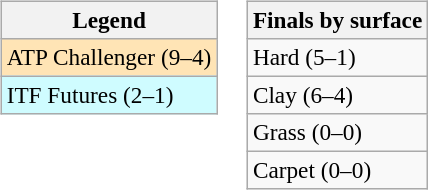<table>
<tr valign=top>
<td><br><table class=wikitable style=font-size:97%>
<tr>
<th>Legend</th>
</tr>
<tr bgcolor=moccasin>
<td>ATP Challenger (9–4)</td>
</tr>
<tr bgcolor=cffcff>
<td>ITF Futures (2–1)</td>
</tr>
</table>
</td>
<td><br><table class=wikitable style=font-size:97%>
<tr>
<th>Finals by surface</th>
</tr>
<tr>
<td>Hard (5–1)</td>
</tr>
<tr>
<td>Clay (6–4)</td>
</tr>
<tr>
<td>Grass (0–0)</td>
</tr>
<tr>
<td>Carpet (0–0)</td>
</tr>
</table>
</td>
</tr>
</table>
